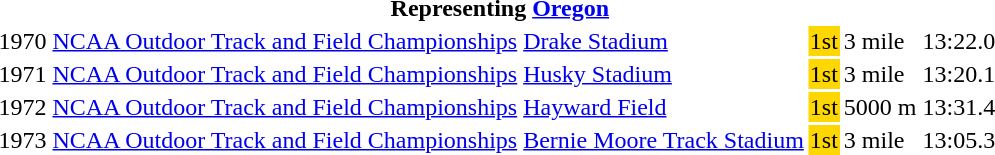<table>
<tr>
<th colspan=7>Representing <a href='#'>Oregon</a></th>
</tr>
<tr>
<td>1970</td>
<td><a href='#'>NCAA Outdoor Track and Field Championships</a></td>
<td><a href='#'>Drake Stadium</a><br></td>
<td bgcolor=gold>1st</td>
<td>3 mile</td>
<td>13:22.0</td>
<td></td>
</tr>
<tr>
<td>1971</td>
<td><a href='#'>NCAA Outdoor Track and Field Championships</a></td>
<td><a href='#'>Husky Stadium</a><br></td>
<td bgcolor=gold>1st</td>
<td>3 mile</td>
<td>13:20.1</td>
<td></td>
</tr>
<tr>
<td>1972</td>
<td><a href='#'>NCAA Outdoor Track and Field Championships</a></td>
<td><a href='#'>Hayward Field</a><br></td>
<td bgcolor=gold>1st</td>
<td>5000 m</td>
<td>13:31.4</td>
<td></td>
</tr>
<tr>
<td>1973</td>
<td><a href='#'>NCAA Outdoor Track and Field Championships</a></td>
<td><a href='#'>Bernie Moore Track Stadium</a><br></td>
<td bgcolor=gold>1st</td>
<td>3 mile</td>
<td>13:05.3</td>
<td></td>
</tr>
</table>
